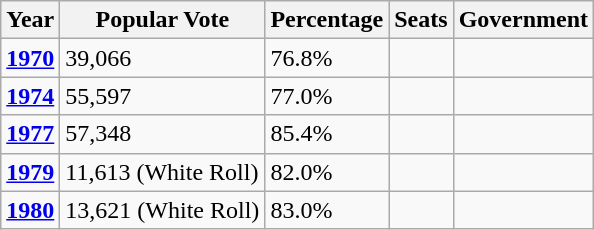<table class="wikitable">
<tr>
<th>Year</th>
<th>Popular Vote</th>
<th>Percentage</th>
<th>Seats</th>
<th>Government</th>
</tr>
<tr>
<td><strong><a href='#'>1970</a></strong></td>
<td>39,066</td>
<td>76.8%</td>
<td></td>
<td></td>
</tr>
<tr>
<td><strong><a href='#'>1974</a></strong></td>
<td>55,597</td>
<td>77.0%</td>
<td></td>
<td></td>
</tr>
<tr>
<td><strong><a href='#'>1977</a></strong></td>
<td>57,348</td>
<td>85.4%</td>
<td></td>
<td></td>
</tr>
<tr>
<td><strong><a href='#'>1979</a></strong></td>
<td>11,613 (White Roll)</td>
<td>82.0%</td>
<td></td>
<td></td>
</tr>
<tr>
<td><strong><a href='#'>1980</a></strong></td>
<td>13,621 (White Roll)</td>
<td>83.0%</td>
<td></td>
<td></td>
</tr>
</table>
